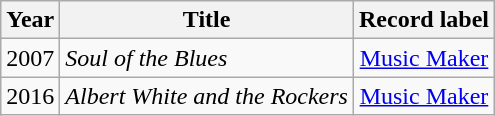<table class="wikitable sortable">
<tr>
<th>Year</th>
<th>Title</th>
<th>Record label</th>
</tr>
<tr>
<td>2007</td>
<td><em>Soul of the Blues</em></td>
<td style="text-align:center;"><a href='#'>Music Maker</a></td>
</tr>
<tr>
<td>2016</td>
<td><em>Albert White and the Rockers</em></td>
<td style="text-align:center;"><a href='#'>Music Maker</a></td>
</tr>
</table>
